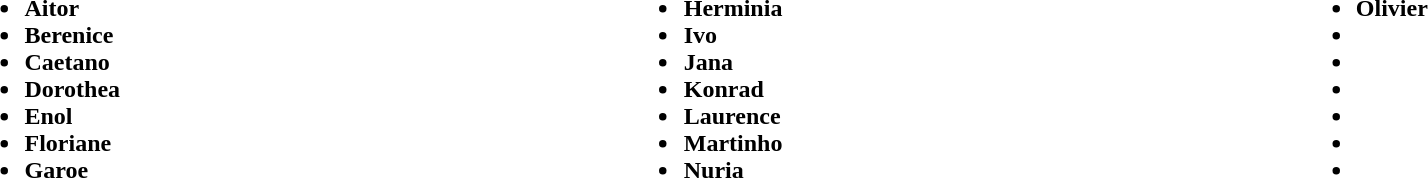<table style="width:100%">
<tr>
<td><br><ul><li><strong>Aitor</strong></li><li><strong>Berenice</strong></li><li><strong>Caetano</strong></li><li><strong>Dorothea</strong></li><li><strong>Enol</strong></li><li><strong>Floriane</strong></li><li><strong>Garoe</strong></li></ul></td>
<td><br><ul><li><strong>Herminia</strong></li><li><strong>Ivo</strong></li><li><strong>Jana</strong></li><li><strong>Konrad</strong></li><li><strong>Laurence</strong></li><li><strong>Martinho</strong></li><li><strong>Nuria</strong></li></ul></td>
<td><br><ul><li><strong>Olivier</strong></li><li></li><li></li><li></li><li></li><li></li><li></li></ul></td>
</tr>
</table>
